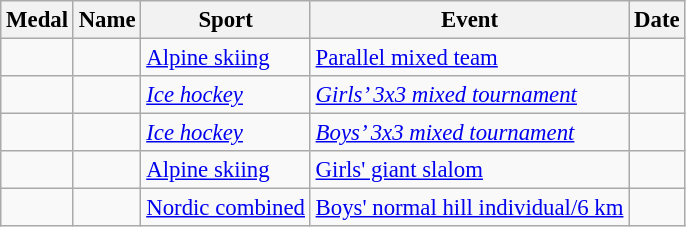<table class="wikitable sortable" style="font-size:95%;">
<tr>
<th>Medal</th>
<th>Name</th>
<th>Sport</th>
<th>Event</th>
<th>Date</th>
</tr>
<tr>
<td></td>
<td><br></td>
<td><a href='#'>Alpine skiing</a></td>
<td><a href='#'>Parallel mixed team</a></td>
<td></td>
</tr>
<tr>
<td><em></em></td>
<td><em></em></td>
<td><em><a href='#'>Ice hockey</a></em></td>
<td><em><a href='#'>Girls’ 3x3 mixed tournament</a></em></td>
<td><em></em></td>
</tr>
<tr>
<td><em></em></td>
<td><em></em></td>
<td><em><a href='#'>Ice hockey</a></em></td>
<td><em><a href='#'>Boys’ 3x3 mixed tournament</a></em></td>
<td><em></em></td>
</tr>
<tr>
<td></td>
<td></td>
<td><a href='#'>Alpine skiing</a></td>
<td><a href='#'>Girls' giant slalom</a></td>
<td></td>
</tr>
<tr>
<td></td>
<td></td>
<td><a href='#'>Nordic combined</a></td>
<td><a href='#'>Boys' normal hill individual/6 km</a></td>
<td></td>
</tr>
</table>
